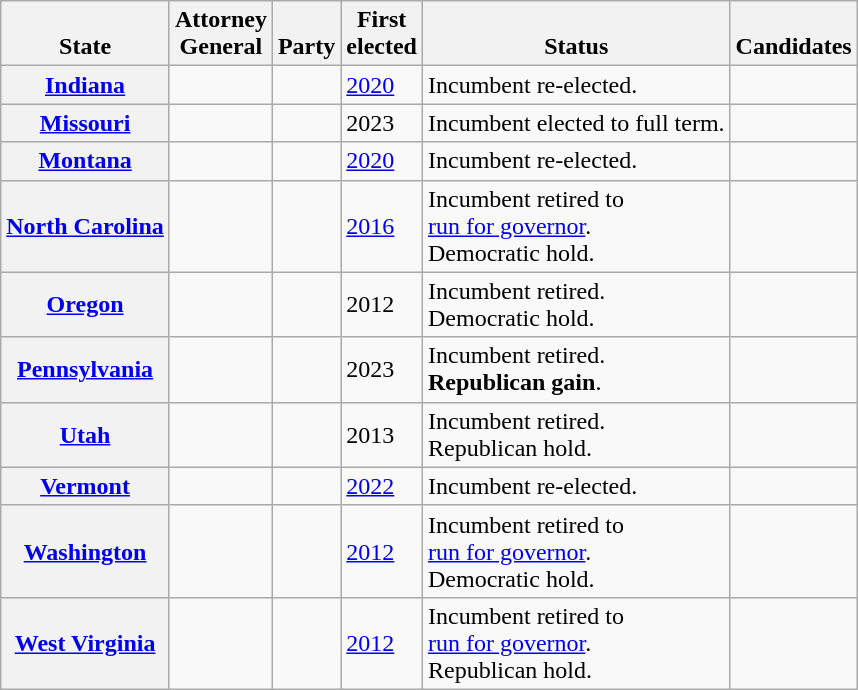<table class="wikitable sortable">
<tr valign=bottom>
<th>State</th>
<th>Attorney<br>General</th>
<th>Party</th>
<th>First<br>elected</th>
<th>Status</th>
<th>Candidates</th>
</tr>
<tr>
<th><a href='#'>Indiana</a></th>
<td></td>
<td></td>
<td><a href='#'>2020</a></td>
<td>Incumbent re-elected.</td>
<td nowrap></td>
</tr>
<tr>
<th><a href='#'>Missouri</a></th>
<td></td>
<td></td>
<td>2023</td>
<td>Incumbent elected to full term.</td>
<td nowrap></td>
</tr>
<tr>
<th><a href='#'>Montana</a></th>
<td></td>
<td></td>
<td><a href='#'>2020</a></td>
<td>Incumbent re-elected.</td>
<td nowrap></td>
</tr>
<tr>
<th><a href='#'>North Carolina</a></th>
<td></td>
<td></td>
<td><a href='#'>2016</a></td>
<td>Incumbent retired to<br><a href='#'>run for governor</a>.<br>Democratic hold.</td>
<td nowrap></td>
</tr>
<tr>
<th><a href='#'>Oregon</a></th>
<td></td>
<td></td>
<td>2012</td>
<td>Incumbent retired.<br>Democratic hold.</td>
<td nowrap></td>
</tr>
<tr>
<th><a href='#'>Pennsylvania</a></th>
<td></td>
<td></td>
<td>2023</td>
<td>Incumbent retired.<br><strong>Republican gain</strong>.</td>
<td nowrap></td>
</tr>
<tr>
<th><a href='#'>Utah</a></th>
<td></td>
<td></td>
<td>2013</td>
<td>Incumbent retired.<br>Republican hold.</td>
<td nowrap></td>
</tr>
<tr>
<th><a href='#'>Vermont</a></th>
<td></td>
<td></td>
<td><a href='#'>2022</a></td>
<td>Incumbent re-elected.</td>
<td nowrap></td>
</tr>
<tr>
<th><a href='#'>Washington</a></th>
<td></td>
<td></td>
<td><a href='#'>2012</a></td>
<td>Incumbent retired to<br><a href='#'>run for governor</a>.<br>Democratic hold.</td>
<td nowrap></td>
</tr>
<tr>
<th><a href='#'>West Virginia</a></th>
<td></td>
<td></td>
<td><a href='#'>2012</a></td>
<td>Incumbent retired to<br><a href='#'>run for governor</a>.<br>Republican hold.</td>
<td nowrap></td>
</tr>
</table>
